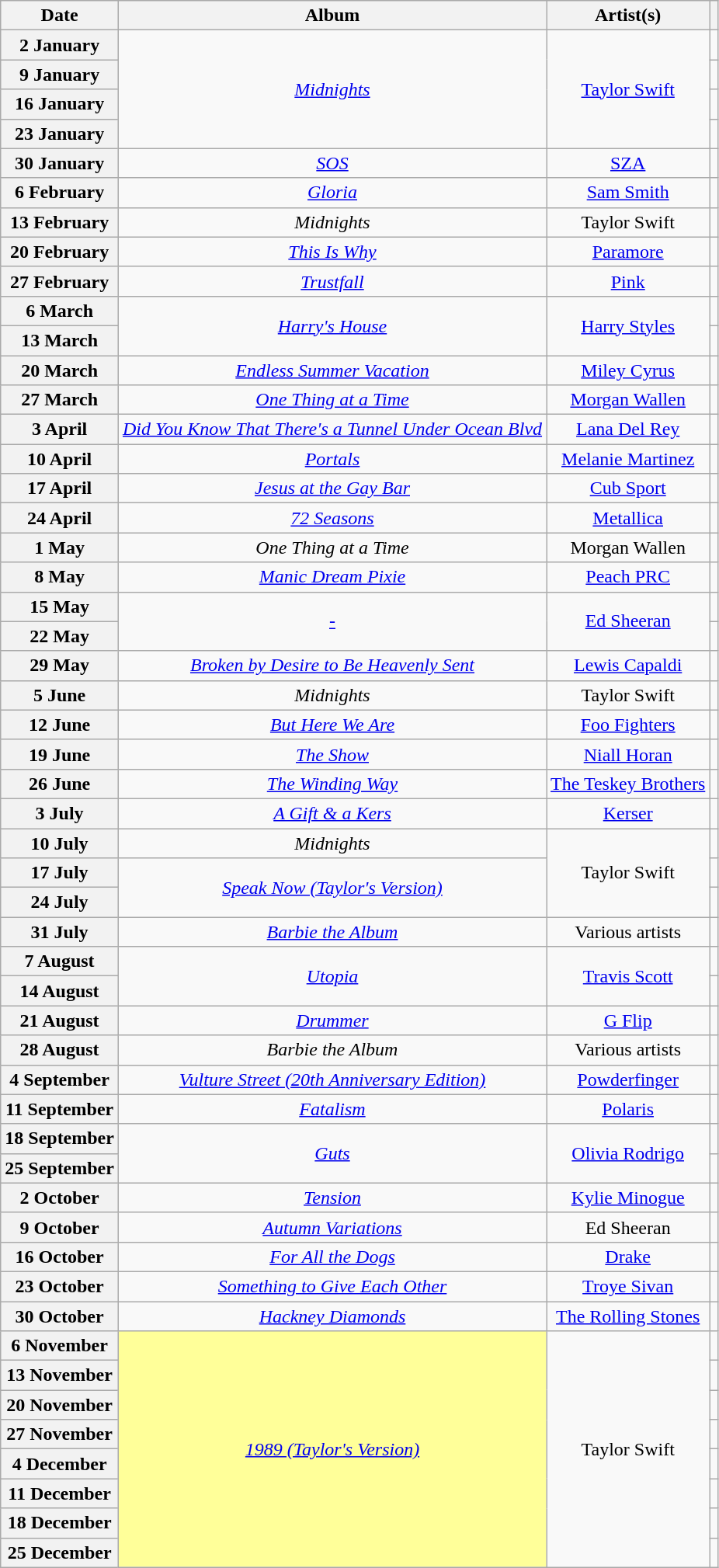<table class="wikitable plainrowheaders" style="text-align:center;">
<tr>
<th scope="col">Date</th>
<th scope="col">Album</th>
<th scope="col">Artist(s)</th>
<th scope="col"></th>
</tr>
<tr>
<th scope="row">2 January</th>
<td rowspan="4"><em><a href='#'>Midnights</a></em></td>
<td rowspan="4"><a href='#'>Taylor Swift</a></td>
<td></td>
</tr>
<tr>
<th scope="row">9 January</th>
<td></td>
</tr>
<tr>
<th scope="row">16 January</th>
<td></td>
</tr>
<tr>
<th scope="row">23 January</th>
<td></td>
</tr>
<tr>
<th scope="row">30 January</th>
<td><em><a href='#'>SOS</a></em></td>
<td><a href='#'>SZA</a></td>
<td></td>
</tr>
<tr>
<th scope="row">6 February</th>
<td><em><a href='#'>Gloria</a></em></td>
<td><a href='#'>Sam Smith</a></td>
<td></td>
</tr>
<tr>
<th scope="row">13 February</th>
<td><em>Midnights</em></td>
<td>Taylor Swift</td>
<td></td>
</tr>
<tr>
<th scope="row">20 February</th>
<td><em><a href='#'>This Is Why</a></em></td>
<td><a href='#'>Paramore</a></td>
<td></td>
</tr>
<tr>
<th scope="row">27 February</th>
<td><em><a href='#'>Trustfall</a></em></td>
<td><a href='#'>Pink</a></td>
<td></td>
</tr>
<tr>
<th scope="row">6 March</th>
<td rowspan="2"><em><a href='#'>Harry's House</a></em></td>
<td rowspan="2"><a href='#'>Harry Styles</a></td>
<td></td>
</tr>
<tr>
<th scope="row">13 March</th>
<td></td>
</tr>
<tr>
<th scope="row">20 March</th>
<td><em><a href='#'>Endless Summer Vacation</a></em></td>
<td><a href='#'>Miley Cyrus</a></td>
<td></td>
</tr>
<tr>
<th scope="row">27 March</th>
<td><em><a href='#'>One Thing at a Time</a></em></td>
<td><a href='#'>Morgan Wallen</a></td>
<td></td>
</tr>
<tr>
<th scope="row">3 April</th>
<td><em><a href='#'>Did You Know That There's a Tunnel Under Ocean Blvd</a></em></td>
<td><a href='#'>Lana Del Rey</a></td>
<td></td>
</tr>
<tr>
<th scope="row">10 April</th>
<td><em><a href='#'>Portals</a></em></td>
<td><a href='#'>Melanie Martinez</a></td>
<td></td>
</tr>
<tr>
<th scope="row">17 April</th>
<td><em><a href='#'>Jesus at the Gay Bar</a></em></td>
<td><a href='#'>Cub Sport</a></td>
<td></td>
</tr>
<tr>
<th scope="row">24 April</th>
<td><em><a href='#'>72 Seasons</a></em></td>
<td><a href='#'>Metallica</a></td>
<td></td>
</tr>
<tr>
<th scope="row">1 May</th>
<td><em>One Thing at a Time</em></td>
<td>Morgan Wallen</td>
<td></td>
</tr>
<tr>
<th scope="row">8 May</th>
<td><em><a href='#'>Manic Dream Pixie</a></em></td>
<td><a href='#'>Peach PRC</a></td>
<td></td>
</tr>
<tr>
<th scope="row">15 May</th>
<td rowspan="2"><em><a href='#'>-</a></em></td>
<td rowspan="2"><a href='#'>Ed Sheeran</a></td>
<td></td>
</tr>
<tr>
<th scope="row">22 May</th>
<td></td>
</tr>
<tr>
<th scope="row">29 May</th>
<td><em><a href='#'>Broken by Desire to Be Heavenly Sent</a></em></td>
<td><a href='#'>Lewis Capaldi</a></td>
<td></td>
</tr>
<tr>
<th scope="row">5 June</th>
<td><em>Midnights</em></td>
<td>Taylor Swift</td>
<td></td>
</tr>
<tr>
<th scope="row">12 June</th>
<td><em><a href='#'>But Here We Are</a></em></td>
<td><a href='#'>Foo Fighters</a></td>
<td></td>
</tr>
<tr>
<th scope="row">19 June</th>
<td><em><a href='#'>The Show</a></em></td>
<td><a href='#'>Niall Horan</a></td>
<td></td>
</tr>
<tr>
<th scope="row">26 June</th>
<td><em><a href='#'>The Winding Way</a></em></td>
<td><a href='#'>The Teskey Brothers</a></td>
<td></td>
</tr>
<tr>
<th scope="row">3 July</th>
<td><em><a href='#'>A Gift & a Kers</a></em></td>
<td><a href='#'>Kerser</a></td>
<td></td>
</tr>
<tr>
<th scope="row">10 July</th>
<td><em>Midnights</em></td>
<td rowspan="3">Taylor Swift</td>
<td></td>
</tr>
<tr>
<th scope="row">17 July</th>
<td rowspan="2"><em><a href='#'>Speak Now (Taylor's Version)</a></em></td>
<td></td>
</tr>
<tr>
<th scope="row">24 July</th>
<td></td>
</tr>
<tr>
<th scope="row">31 July</th>
<td><em><a href='#'>Barbie the Album</a></em></td>
<td>Various artists</td>
<td></td>
</tr>
<tr>
<th scope="row">7 August</th>
<td rowspan="2"><em><a href='#'>Utopia</a></em></td>
<td rowspan="2"><a href='#'>Travis Scott</a></td>
<td></td>
</tr>
<tr>
<th scope="row">14 August</th>
<td></td>
</tr>
<tr>
<th scope="row">21 August</th>
<td><em><a href='#'>Drummer</a></em></td>
<td><a href='#'>G Flip</a></td>
<td></td>
</tr>
<tr>
<th scope="row">28 August</th>
<td><em>Barbie the Album</em></td>
<td>Various artists</td>
<td></td>
</tr>
<tr>
<th scope="row">4 September</th>
<td><em><a href='#'>Vulture Street (20th Anniversary Edition)</a></em></td>
<td><a href='#'>Powderfinger</a></td>
<td></td>
</tr>
<tr>
<th scope="row">11 September</th>
<td><em><a href='#'>Fatalism</a></em></td>
<td><a href='#'>Polaris</a></td>
<td></td>
</tr>
<tr>
<th scope="row">18 September</th>
<td rowspan="2"><em><a href='#'>Guts</a></em></td>
<td rowspan="2"><a href='#'>Olivia Rodrigo</a></td>
<td></td>
</tr>
<tr>
<th scope="row">25 September</th>
<td></td>
</tr>
<tr>
<th scope="row">2 October</th>
<td><em><a href='#'>Tension</a></em></td>
<td><a href='#'>Kylie Minogue</a></td>
<td></td>
</tr>
<tr>
<th scope="row">9 October</th>
<td><em><a href='#'>Autumn Variations</a></em></td>
<td>Ed Sheeran</td>
<td></td>
</tr>
<tr>
<th scope="row">16 October</th>
<td><em><a href='#'>For All the Dogs</a></em></td>
<td><a href='#'>Drake</a></td>
<td></td>
</tr>
<tr>
<th scope="row">23 October</th>
<td><em><a href='#'>Something to Give Each Other</a></em></td>
<td><a href='#'>Troye Sivan</a></td>
<td></td>
</tr>
<tr>
<th scope="row">30 October</th>
<td><em><a href='#'>Hackney Diamonds</a></em></td>
<td><a href='#'>The Rolling Stones</a></td>
<td></td>
</tr>
<tr>
<th scope="row">6 November</th>
<td rowspan="8" bgcolor=#FFFF99><em><a href='#'>1989 (Taylor's Version)</a></em> </td>
<td rowspan="8">Taylor Swift</td>
<td></td>
</tr>
<tr>
<th scope="row">13 November</th>
<td></td>
</tr>
<tr>
<th scope="row">20 November</th>
<td></td>
</tr>
<tr>
<th scope="row">27 November</th>
<td></td>
</tr>
<tr>
<th scope="row">4 December</th>
<td></td>
</tr>
<tr>
<th scope="row">11 December</th>
<td></td>
</tr>
<tr>
<th scope="row">18 December</th>
<td></td>
</tr>
<tr>
<th scope="row">25 December</th>
<td></td>
</tr>
</table>
